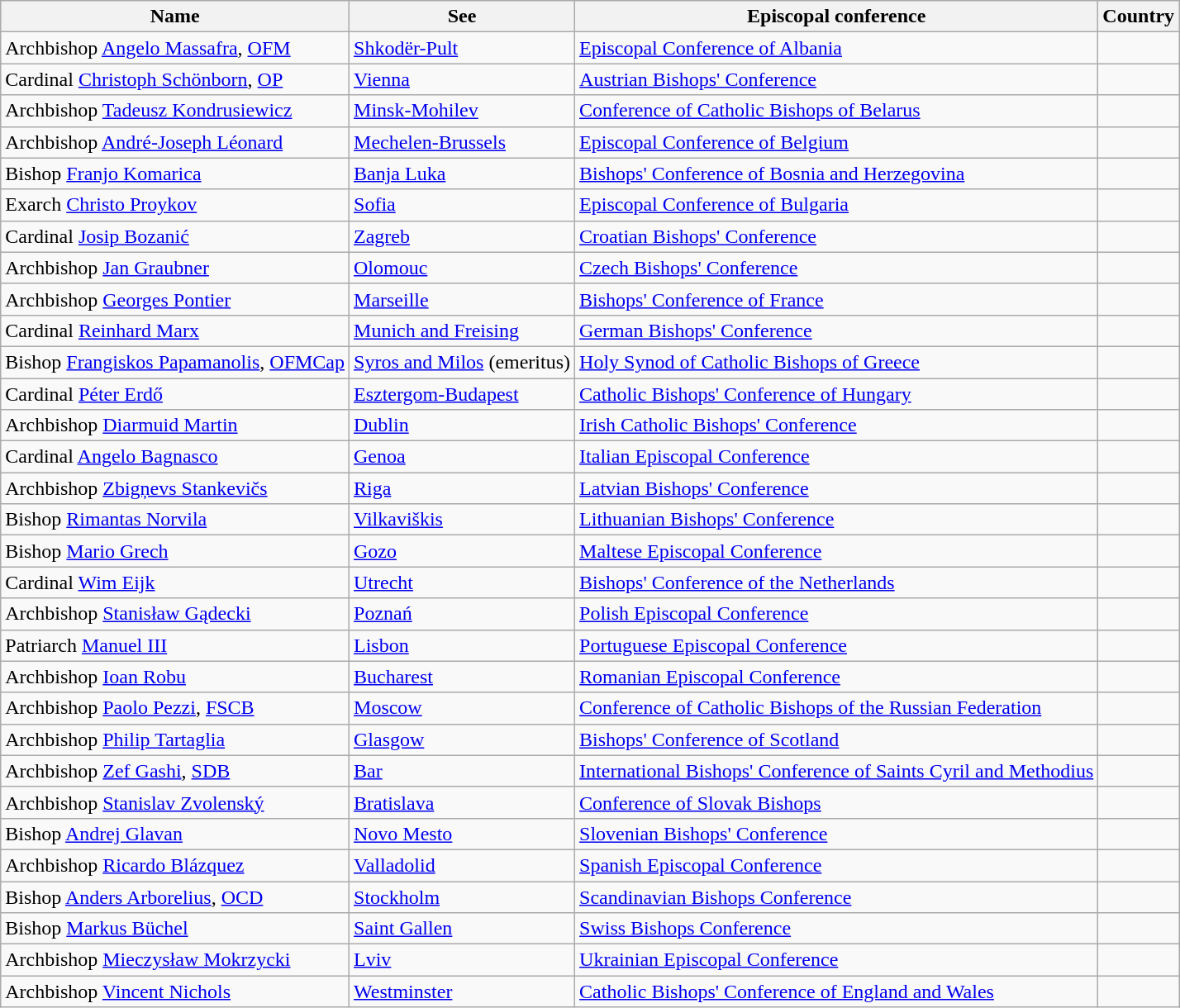<table class="wikitable">
<tr>
<th>Name</th>
<th>See</th>
<th>Episcopal conference</th>
<th>Country</th>
</tr>
<tr>
<td>Archbishop <a href='#'>Angelo Massafra</a>, <a href='#'>OFM</a></td>
<td><a href='#'>Shkodër-Pult</a></td>
<td><a href='#'>Episcopal Conference of Albania</a></td>
<td></td>
</tr>
<tr>
<td>Cardinal <a href='#'>Christoph Schönborn</a>, <a href='#'>OP</a></td>
<td><a href='#'>Vienna</a></td>
<td><a href='#'>Austrian Bishops' Conference</a></td>
<td></td>
</tr>
<tr>
<td>Archbishop <a href='#'>Tadeusz Kondrusiewicz</a></td>
<td><a href='#'>Minsk-Mohilev</a></td>
<td><a href='#'>Conference of Catholic Bishops of Belarus</a></td>
<td></td>
</tr>
<tr>
<td>Archbishop <a href='#'>André-Joseph Léonard</a></td>
<td><a href='#'>Mechelen-Brussels</a></td>
<td><a href='#'>Episcopal Conference of Belgium</a></td>
<td></td>
</tr>
<tr>
<td>Bishop <a href='#'>Franjo Komarica</a></td>
<td><a href='#'>Banja Luka</a></td>
<td><a href='#'>Bishops' Conference of Bosnia and Herzegovina</a></td>
<td></td>
</tr>
<tr>
<td>Exarch <a href='#'>Christo Proykov</a></td>
<td><a href='#'>Sofia</a></td>
<td><a href='#'>Episcopal Conference of Bulgaria</a></td>
<td></td>
</tr>
<tr>
<td>Cardinal <a href='#'>Josip Bozanić</a></td>
<td><a href='#'>Zagreb</a></td>
<td><a href='#'>Croatian Bishops' Conference</a></td>
<td></td>
</tr>
<tr>
<td>Archbishop <a href='#'>Jan Graubner</a></td>
<td><a href='#'>Olomouc</a></td>
<td><a href='#'>Czech Bishops' Conference</a></td>
<td></td>
</tr>
<tr>
<td>Archbishop <a href='#'>Georges Pontier</a></td>
<td><a href='#'>Marseille</a></td>
<td><a href='#'>Bishops' Conference of France</a></td>
<td></td>
</tr>
<tr>
<td>Cardinal <a href='#'>Reinhard Marx</a></td>
<td><a href='#'>Munich and Freising</a></td>
<td><a href='#'>German Bishops' Conference</a></td>
<td></td>
</tr>
<tr>
<td>Bishop <a href='#'>Frangiskos Papamanolis</a>, <a href='#'>OFMCap</a></td>
<td><a href='#'>Syros and Milos</a> (emeritus)</td>
<td><a href='#'>Holy Synod of Catholic Bishops of Greece</a></td>
<td></td>
</tr>
<tr>
<td>Cardinal <a href='#'>Péter Erdő</a></td>
<td><a href='#'>Esztergom-Budapest</a></td>
<td><a href='#'>Catholic Bishops' Conference of Hungary</a></td>
<td></td>
</tr>
<tr>
<td>Archbishop <a href='#'>Diarmuid Martin</a></td>
<td><a href='#'>Dublin</a></td>
<td><a href='#'>Irish Catholic Bishops' Conference</a></td>
<td></td>
</tr>
<tr>
<td>Cardinal <a href='#'>Angelo Bagnasco</a></td>
<td><a href='#'>Genoa</a></td>
<td><a href='#'>Italian Episcopal Conference</a></td>
<td></td>
</tr>
<tr>
<td>Archbishop <a href='#'>Zbigņevs Stankevičs</a></td>
<td><a href='#'>Riga</a></td>
<td><a href='#'>Latvian Bishops' Conference</a></td>
<td></td>
</tr>
<tr>
<td>Bishop <a href='#'>Rimantas Norvila</a></td>
<td><a href='#'>Vilkaviškis</a></td>
<td><a href='#'>Lithuanian Bishops' Conference</a></td>
<td></td>
</tr>
<tr>
<td>Bishop <a href='#'>Mario Grech</a></td>
<td><a href='#'>Gozo</a></td>
<td><a href='#'>Maltese Episcopal Conference</a></td>
<td></td>
</tr>
<tr>
<td>Cardinal <a href='#'>Wim Eijk</a></td>
<td><a href='#'>Utrecht</a></td>
<td><a href='#'>Bishops' Conference of the Netherlands</a></td>
<td></td>
</tr>
<tr>
<td>Archbishop <a href='#'>Stanisław Gądecki</a></td>
<td><a href='#'>Poznań</a></td>
<td><a href='#'>Polish Episcopal Conference</a></td>
<td></td>
</tr>
<tr>
<td>Patriarch <a href='#'>Manuel III</a></td>
<td><a href='#'>Lisbon</a></td>
<td><a href='#'>Portuguese Episcopal Conference</a></td>
<td></td>
</tr>
<tr>
<td>Archbishop <a href='#'>Ioan Robu</a></td>
<td><a href='#'>Bucharest</a></td>
<td><a href='#'>Romanian Episcopal Conference</a></td>
<td></td>
</tr>
<tr>
<td>Archbishop <a href='#'>Paolo Pezzi</a>, <a href='#'>FSCB</a></td>
<td><a href='#'>Moscow</a></td>
<td><a href='#'>Conference of Catholic Bishops of the Russian Federation</a></td>
<td></td>
</tr>
<tr>
<td>Archbishop <a href='#'>Philip Tartaglia</a></td>
<td><a href='#'>Glasgow</a></td>
<td><a href='#'>Bishops' Conference of Scotland</a></td>
<td></td>
</tr>
<tr>
<td>Archbishop <a href='#'>Zef Gashi</a>, <a href='#'>SDB</a></td>
<td><a href='#'>Bar</a></td>
<td><a href='#'>International Bishops' Conference of Saints Cyril and Methodius</a></td>
<td></td>
</tr>
<tr>
<td>Archbishop <a href='#'>Stanislav Zvolenský</a></td>
<td><a href='#'>Bratislava</a></td>
<td><a href='#'>Conference of Slovak Bishops</a></td>
<td></td>
</tr>
<tr>
<td>Bishop <a href='#'>Andrej Glavan</a></td>
<td><a href='#'>Novo Mesto</a></td>
<td><a href='#'>Slovenian Bishops' Conference</a></td>
<td></td>
</tr>
<tr>
<td>Archbishop <a href='#'>Ricardo Blázquez</a></td>
<td><a href='#'>Valladolid</a></td>
<td><a href='#'>Spanish Episcopal Conference</a></td>
<td></td>
</tr>
<tr>
<td>Bishop <a href='#'>Anders Arborelius</a>, <a href='#'>OCD</a></td>
<td><a href='#'>Stockholm</a></td>
<td><a href='#'>Scandinavian Bishops Conference</a></td>
<td></td>
</tr>
<tr>
<td>Bishop <a href='#'>Markus Büchel</a></td>
<td><a href='#'>Saint Gallen</a></td>
<td><a href='#'>Swiss Bishops Conference</a></td>
<td></td>
</tr>
<tr>
<td>Archbishop <a href='#'>Mieczysław Mokrzycki</a></td>
<td><a href='#'>Lviv</a></td>
<td><a href='#'>Ukrainian Episcopal Conference</a></td>
<td></td>
</tr>
<tr>
<td>Archbishop <a href='#'>Vincent Nichols</a></td>
<td><a href='#'>Westminster</a></td>
<td><a href='#'>Catholic Bishops' Conference of England and Wales</a></td>
<td></td>
</tr>
</table>
